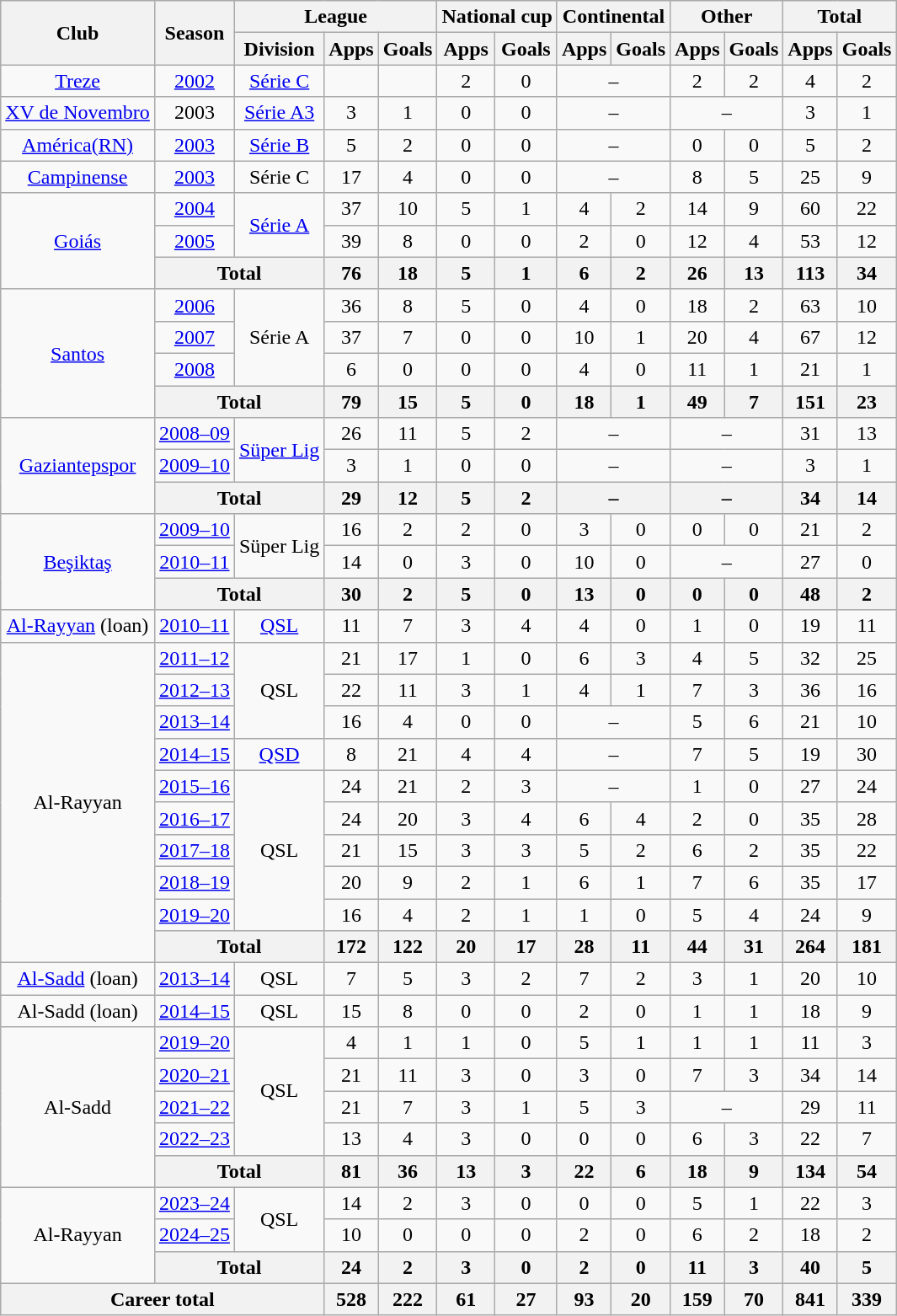<table class="wikitable" style="text-align:center">
<tr>
<th rowspan="2">Club</th>
<th rowspan="2">Season</th>
<th colspan="3">League</th>
<th colspan="2">National cup</th>
<th colspan="2">Continental</th>
<th colspan="2">Other</th>
<th colspan="2">Total</th>
</tr>
<tr>
<th>Division</th>
<th>Apps</th>
<th>Goals</th>
<th>Apps</th>
<th>Goals</th>
<th>Apps</th>
<th>Goals</th>
<th>Apps</th>
<th>Goals</th>
<th>Apps</th>
<th>Goals</th>
</tr>
<tr>
<td><a href='#'>Treze</a></td>
<td><a href='#'>2002</a></td>
<td><a href='#'>Série C</a></td>
<td></td>
<td></td>
<td>2</td>
<td>0</td>
<td colspan="2">–</td>
<td>2</td>
<td>2</td>
<td>4</td>
<td>2</td>
</tr>
<tr>
<td><a href='#'>XV de Novembro</a></td>
<td 2003 Campeonato Paulista Série A3>2003</td>
<td><a href='#'>Série A3</a></td>
<td>3</td>
<td>1</td>
<td>0</td>
<td>0</td>
<td colspan="2">–</td>
<td colspan="2">–</td>
<td>3</td>
<td>1</td>
</tr>
<tr>
<td><a href='#'>América(RN)</a></td>
<td><a href='#'>2003</a></td>
<td><a href='#'>Série B</a></td>
<td>5</td>
<td>2</td>
<td>0</td>
<td>0</td>
<td colspan="2">–</td>
<td>0</td>
<td>0</td>
<td>5</td>
<td>2</td>
</tr>
<tr>
<td><a href='#'>Campinense</a></td>
<td><a href='#'>2003</a></td>
<td>Série C</td>
<td>17</td>
<td>4</td>
<td>0</td>
<td>0</td>
<td colspan="2">–</td>
<td>8</td>
<td>5</td>
<td>25</td>
<td>9</td>
</tr>
<tr>
<td rowspan="3"><a href='#'>Goiás</a></td>
<td><a href='#'>2004</a></td>
<td rowspan="2"><a href='#'>Série A</a></td>
<td>37</td>
<td>10</td>
<td>5</td>
<td>1</td>
<td>4</td>
<td>2</td>
<td>14</td>
<td>9</td>
<td>60</td>
<td>22</td>
</tr>
<tr>
<td><a href='#'>2005</a></td>
<td>39</td>
<td>8</td>
<td>0</td>
<td>0</td>
<td>2</td>
<td>0</td>
<td>12</td>
<td>4</td>
<td>53</td>
<td>12</td>
</tr>
<tr>
<th colspan="2">Total</th>
<th>76</th>
<th>18</th>
<th>5</th>
<th>1</th>
<th>6</th>
<th>2</th>
<th>26</th>
<th>13</th>
<th>113</th>
<th>34</th>
</tr>
<tr>
<td rowspan="4"><a href='#'>Santos</a></td>
<td><a href='#'>2006</a></td>
<td rowspan="3">Série A</td>
<td>36</td>
<td>8</td>
<td>5</td>
<td>0</td>
<td>4</td>
<td>0</td>
<td>18</td>
<td>2</td>
<td>63</td>
<td>10</td>
</tr>
<tr>
<td><a href='#'>2007</a></td>
<td>37</td>
<td>7</td>
<td>0</td>
<td>0</td>
<td>10</td>
<td>1</td>
<td>20</td>
<td>4</td>
<td>67</td>
<td>12</td>
</tr>
<tr>
<td><a href='#'>2008</a></td>
<td>6</td>
<td>0</td>
<td>0</td>
<td>0</td>
<td>4</td>
<td>0</td>
<td>11</td>
<td>1</td>
<td>21</td>
<td>1</td>
</tr>
<tr>
<th colspan="2">Total</th>
<th>79</th>
<th>15</th>
<th>5</th>
<th>0</th>
<th>18</th>
<th>1</th>
<th>49</th>
<th>7</th>
<th>151</th>
<th>23</th>
</tr>
<tr>
<td rowspan="3"><a href='#'>Gaziantepspor</a></td>
<td><a href='#'>2008–09</a></td>
<td rowspan="2"><a href='#'>Süper Lig</a></td>
<td>26</td>
<td>11</td>
<td>5</td>
<td>2</td>
<td colspan="2">–</td>
<td colspan="2">–</td>
<td>31</td>
<td>13</td>
</tr>
<tr>
<td><a href='#'>2009–10</a></td>
<td>3</td>
<td>1</td>
<td>0</td>
<td>0</td>
<td colspan="2">–</td>
<td colspan="2">–</td>
<td>3</td>
<td>1</td>
</tr>
<tr>
<th colspan="2">Total</th>
<th>29</th>
<th>12</th>
<th>5</th>
<th>2</th>
<th colspan="2">–</th>
<th colspan="2">–</th>
<th>34</th>
<th>14</th>
</tr>
<tr>
<td rowspan="3"><a href='#'>Beşiktaş</a></td>
<td><a href='#'>2009–10</a></td>
<td rowspan="2">Süper Lig</td>
<td>16</td>
<td>2</td>
<td>2</td>
<td>0</td>
<td>3</td>
<td>0</td>
<td>0</td>
<td>0</td>
<td>21</td>
<td>2</td>
</tr>
<tr>
<td><a href='#'>2010–11</a></td>
<td>14</td>
<td>0</td>
<td>3</td>
<td>0</td>
<td>10</td>
<td>0</td>
<td colspan="2">–</td>
<td>27</td>
<td>0</td>
</tr>
<tr>
<th colspan="2">Total</th>
<th>30</th>
<th>2</th>
<th>5</th>
<th>0</th>
<th>13</th>
<th>0</th>
<th>0</th>
<th>0</th>
<th>48</th>
<th>2</th>
</tr>
<tr>
<td><a href='#'>Al-Rayyan</a> (loan)</td>
<td><a href='#'>2010–11</a></td>
<td><a href='#'>QSL</a></td>
<td>11</td>
<td>7</td>
<td>3</td>
<td>4</td>
<td>4</td>
<td>0</td>
<td>1</td>
<td>0</td>
<td>19</td>
<td>11</td>
</tr>
<tr>
<td rowspan="10">Al-Rayyan</td>
<td><a href='#'>2011–12</a></td>
<td rowspan="3">QSL</td>
<td>21</td>
<td>17</td>
<td>1</td>
<td>0</td>
<td>6</td>
<td>3</td>
<td>4</td>
<td>5</td>
<td>32</td>
<td>25</td>
</tr>
<tr>
<td><a href='#'>2012–13</a></td>
<td>22</td>
<td>11</td>
<td>3</td>
<td>1</td>
<td>4</td>
<td>1</td>
<td>7</td>
<td>3</td>
<td>36</td>
<td>16</td>
</tr>
<tr>
<td><a href='#'>2013–14</a></td>
<td>16</td>
<td>4</td>
<td>0</td>
<td>0</td>
<td colspan="2">–</td>
<td>5</td>
<td>6</td>
<td>21</td>
<td>10</td>
</tr>
<tr>
<td><a href='#'>2014–15</a></td>
<td><a href='#'>QSD</a></td>
<td>8</td>
<td>21</td>
<td>4</td>
<td>4</td>
<td colspan="2">–</td>
<td>7</td>
<td>5</td>
<td>19</td>
<td>30</td>
</tr>
<tr>
<td><a href='#'>2015–16</a></td>
<td rowspan="5">QSL</td>
<td>24</td>
<td>21</td>
<td>2</td>
<td>3</td>
<td colspan="2">–</td>
<td>1</td>
<td>0</td>
<td>27</td>
<td>24</td>
</tr>
<tr>
<td><a href='#'>2016–17</a></td>
<td>24</td>
<td>20</td>
<td>3</td>
<td>4</td>
<td>6</td>
<td>4</td>
<td>2</td>
<td>0</td>
<td>35</td>
<td>28</td>
</tr>
<tr>
<td><a href='#'>2017–18</a></td>
<td>21</td>
<td>15</td>
<td>3</td>
<td>3</td>
<td>5</td>
<td>2</td>
<td>6</td>
<td>2</td>
<td>35</td>
<td>22</td>
</tr>
<tr>
<td><a href='#'>2018–19</a></td>
<td>20</td>
<td>9</td>
<td>2</td>
<td>1</td>
<td>6</td>
<td>1</td>
<td>7</td>
<td>6</td>
<td>35</td>
<td>17</td>
</tr>
<tr>
<td><a href='#'>2019–20</a></td>
<td>16</td>
<td>4</td>
<td>2</td>
<td>1</td>
<td>1</td>
<td>0</td>
<td>5</td>
<td>4</td>
<td>24</td>
<td>9</td>
</tr>
<tr>
<th colspan="2">Total</th>
<th>172</th>
<th>122</th>
<th>20</th>
<th>17</th>
<th>28</th>
<th>11</th>
<th>44</th>
<th>31</th>
<th>264</th>
<th>181</th>
</tr>
<tr>
<td><a href='#'>Al-Sadd</a> (loan)</td>
<td><a href='#'>2013–14</a></td>
<td>QSL</td>
<td>7</td>
<td>5</td>
<td>3</td>
<td>2</td>
<td>7</td>
<td>2</td>
<td>3</td>
<td>1</td>
<td>20</td>
<td>10</td>
</tr>
<tr>
<td>Al-Sadd (loan)</td>
<td><a href='#'>2014–15</a></td>
<td>QSL</td>
<td>15</td>
<td>8</td>
<td>0</td>
<td>0</td>
<td>2</td>
<td>0</td>
<td>1</td>
<td>1</td>
<td>18</td>
<td>9</td>
</tr>
<tr>
<td rowspan="5">Al-Sadd</td>
<td><a href='#'>2019–20</a></td>
<td rowspan="4">QSL</td>
<td>4</td>
<td>1</td>
<td>1</td>
<td>0</td>
<td>5</td>
<td>1</td>
<td>1</td>
<td>1</td>
<td>11</td>
<td>3</td>
</tr>
<tr>
<td><a href='#'>2020–21</a></td>
<td>21</td>
<td>11</td>
<td>3</td>
<td>0</td>
<td>3</td>
<td>0</td>
<td>7</td>
<td>3</td>
<td>34</td>
<td>14</td>
</tr>
<tr>
<td><a href='#'>2021–22</a></td>
<td>21</td>
<td>7</td>
<td>3</td>
<td>1</td>
<td>5</td>
<td>3</td>
<td colspan="2">–</td>
<td>29</td>
<td>11</td>
</tr>
<tr>
<td><a href='#'>2022–23</a></td>
<td>13</td>
<td>4</td>
<td>3</td>
<td>0</td>
<td>0</td>
<td>0</td>
<td>6</td>
<td>3</td>
<td>22</td>
<td>7</td>
</tr>
<tr>
<th colspan="2">Total</th>
<th>81</th>
<th>36</th>
<th>13</th>
<th>3</th>
<th>22</th>
<th>6</th>
<th>18</th>
<th>9</th>
<th>134</th>
<th>54</th>
</tr>
<tr>
<td rowspan="3">Al-Rayyan</td>
<td><a href='#'>2023–24</a></td>
<td rowspan="2">QSL</td>
<td>14</td>
<td>2</td>
<td>3</td>
<td>0</td>
<td>0</td>
<td>0</td>
<td>5</td>
<td>1</td>
<td>22</td>
<td>3</td>
</tr>
<tr>
<td><a href='#'>2024–25</a></td>
<td>10</td>
<td>0</td>
<td>0</td>
<td>0</td>
<td>2</td>
<td>0</td>
<td>6</td>
<td>2</td>
<td>18</td>
<td>2</td>
</tr>
<tr>
<th colspan="2">Total</th>
<th>24</th>
<th>2</th>
<th>3</th>
<th>0</th>
<th>2</th>
<th>0</th>
<th>11</th>
<th>3</th>
<th>40</th>
<th>5</th>
</tr>
<tr>
<th colspan="3">Career total</th>
<th>528</th>
<th>222</th>
<th>61</th>
<th>27</th>
<th>93</th>
<th>20</th>
<th>159</th>
<th>70</th>
<th>841</th>
<th>339</th>
</tr>
</table>
